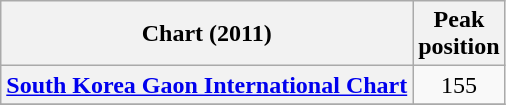<table class="wikitable sortable plainrowheaders">
<tr>
<th scope="col">Chart (2011)</th>
<th scope="col">Peak<br>position</th>
</tr>
<tr>
<th scope="row"><a href='#'>South Korea Gaon International Chart</a></th>
<td align="center">155</td>
</tr>
<tr>
</tr>
</table>
